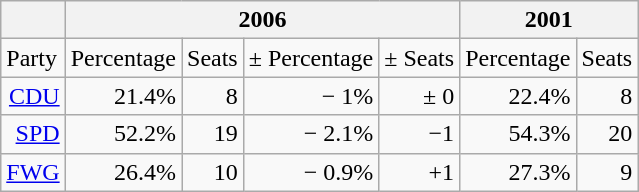<table class="wikitable float-right">
<tr class="hintergrundfarbe5">
<th> </th>
<th colspan="4" align="center">2006</th>
<th colspan="2" align="center">2001</th>
</tr>
<tr>
<td>Party</td>
<td>Percentage</td>
<td>Seats</td>
<td>± Percentage</td>
<td>± Seats</td>
<td>Percentage</td>
<td>Seats</td>
</tr>
<tr align="right">
<td><a href='#'>CDU</a></td>
<td>21.4%</td>
<td>8</td>
<td>− 1%</td>
<td>± 0</td>
<td>22.4%</td>
<td>8</td>
</tr>
<tr align="right">
<td><a href='#'>SPD</a></td>
<td>52.2%</td>
<td>19</td>
<td>− 2.1%</td>
<td>−1</td>
<td>54.3%</td>
<td>20</td>
</tr>
<tr align="right">
<td><a href='#'>FWG</a></td>
<td>26.4%</td>
<td>10</td>
<td>− 0.9%</td>
<td>+1</td>
<td>27.3%</td>
<td>9</td>
</tr>
</table>
